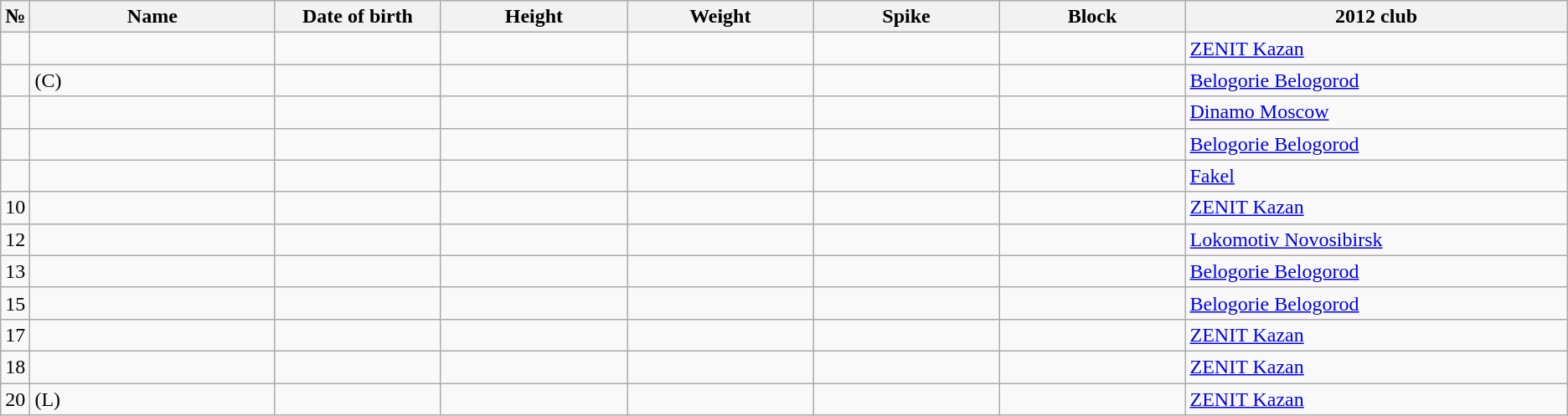<table class="wikitable sortable" style="font-size:100%; text-align:center;">
<tr>
<th>№</th>
<th style="width:12em">Name</th>
<th style="width:8em">Date of birth</th>
<th style="width:9em">Height</th>
<th style="width:9em">Weight</th>
<th style="width:9em">Spike</th>
<th style="width:9em">Block</th>
<th style="width:19em">2012 club</th>
</tr>
<tr>
<td></td>
<td style="text-align:left;"></td>
<td style="text-align:right;"></td>
<td></td>
<td></td>
<td></td>
<td></td>
<td style="text-align:left;"> <a href='#'>ZENIT Kazan</a></td>
</tr>
<tr>
<td></td>
<td style="text-align:left;"> (C)</td>
<td style="text-align:right;"></td>
<td></td>
<td></td>
<td></td>
<td></td>
<td style="text-align:left;"> <a href='#'>Belogorie Belogorod</a></td>
</tr>
<tr>
<td></td>
<td style="text-align:left;"></td>
<td style="text-align:right;"></td>
<td></td>
<td></td>
<td></td>
<td></td>
<td style="text-align:left;"> <a href='#'>Dinamo Moscow</a></td>
</tr>
<tr>
<td></td>
<td style="text-align:left;"></td>
<td style="text-align:right;"></td>
<td></td>
<td></td>
<td></td>
<td></td>
<td style="text-align:left;"> <a href='#'>Belogorie Belogorod</a></td>
</tr>
<tr>
<td></td>
<td style="text-align:left;"></td>
<td style="text-align:right;"></td>
<td></td>
<td></td>
<td></td>
<td></td>
<td style="text-align:left;"> <a href='#'>Fakel</a></td>
</tr>
<tr>
<td>10</td>
<td style="text-align:left;"></td>
<td style="text-align:right;"></td>
<td></td>
<td></td>
<td></td>
<td></td>
<td style="text-align:left;"> <a href='#'>ZENIT Kazan</a></td>
</tr>
<tr>
<td>12</td>
<td style="text-align:left;"></td>
<td style="text-align:right;"></td>
<td></td>
<td></td>
<td></td>
<td></td>
<td style="text-align:left;"> <a href='#'>Lokomotiv Novosibirsk</a></td>
</tr>
<tr>
<td>13</td>
<td style="text-align:left;"></td>
<td style="text-align:right;"></td>
<td></td>
<td></td>
<td></td>
<td></td>
<td style="text-align:left;"> <a href='#'>Belogorie Belogorod</a></td>
</tr>
<tr>
<td>15</td>
<td style="text-align:left;"></td>
<td style="text-align:right;"></td>
<td></td>
<td></td>
<td></td>
<td></td>
<td style="text-align:left;"> <a href='#'>Belogorie Belogorod</a></td>
</tr>
<tr>
<td>17</td>
<td style="text-align:left;"></td>
<td style="text-align:right;"></td>
<td></td>
<td></td>
<td></td>
<td></td>
<td style="text-align:left;"> <a href='#'>ZENIT Kazan</a></td>
</tr>
<tr>
<td>18</td>
<td style="text-align:left;"></td>
<td style="text-align:right;"></td>
<td></td>
<td></td>
<td></td>
<td></td>
<td style="text-align:left;"> <a href='#'>ZENIT Kazan</a></td>
</tr>
<tr>
<td>20</td>
<td style="text-align:left;"> (L)</td>
<td style="text-align:right;"></td>
<td></td>
<td></td>
<td></td>
<td></td>
<td style="text-align:left;"> <a href='#'>ZENIT Kazan</a></td>
</tr>
</table>
